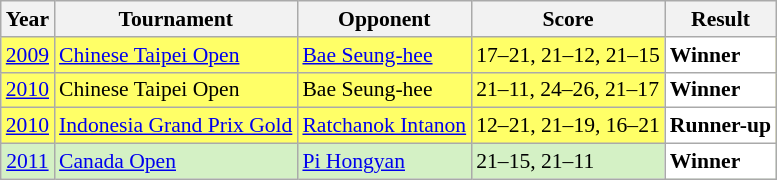<table class="sortable wikitable" style="font-size: 90%;">
<tr>
<th>Year</th>
<th>Tournament</th>
<th>Opponent</th>
<th>Score</th>
<th>Result</th>
</tr>
<tr style="background:#FFFF67">
<td align="center"><a href='#'>2009</a></td>
<td align="left"><a href='#'>Chinese Taipei Open</a></td>
<td align="left"> <a href='#'>Bae Seung-hee</a></td>
<td align="left">17–21, 21–12, 21–15</td>
<td style="text-align:left; background:white"> <strong>Winner</strong></td>
</tr>
<tr style="background:#FFFF67">
<td align="center"><a href='#'>2010</a></td>
<td align="left">Chinese Taipei Open</td>
<td align="left"> Bae Seung-hee</td>
<td align="left">21–11, 24–26, 21–17</td>
<td style="text-align:left; background:white"> <strong>Winner</strong></td>
</tr>
<tr style="background:#FFFF67">
<td align="center"><a href='#'>2010</a></td>
<td align="left"><a href='#'>Indonesia Grand Prix Gold</a></td>
<td align="left"> <a href='#'>Ratchanok Intanon</a></td>
<td align="left">12–21, 21–19, 16–21</td>
<td style="text-align:left; background:white"> <strong>Runner-up</strong></td>
</tr>
<tr style="background:#D4F1C5">
<td align="center"><a href='#'>2011</a></td>
<td align="left"><a href='#'>Canada Open</a></td>
<td align="left"> <a href='#'>Pi Hongyan</a></td>
<td align="left">21–15, 21–11</td>
<td style="text-align:left; background:white"> <strong>Winner</strong></td>
</tr>
</table>
